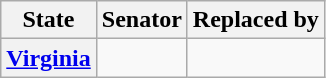<table class="wikitable sortable plainrowheaders">
<tr>
<th scope="col">State</th>
<th scope="col">Senator</th>
<th scope="col">Replaced by</th>
</tr>
<tr>
<th><a href='#'>Virginia</a></th>
<td></td>
<td></td>
</tr>
</table>
